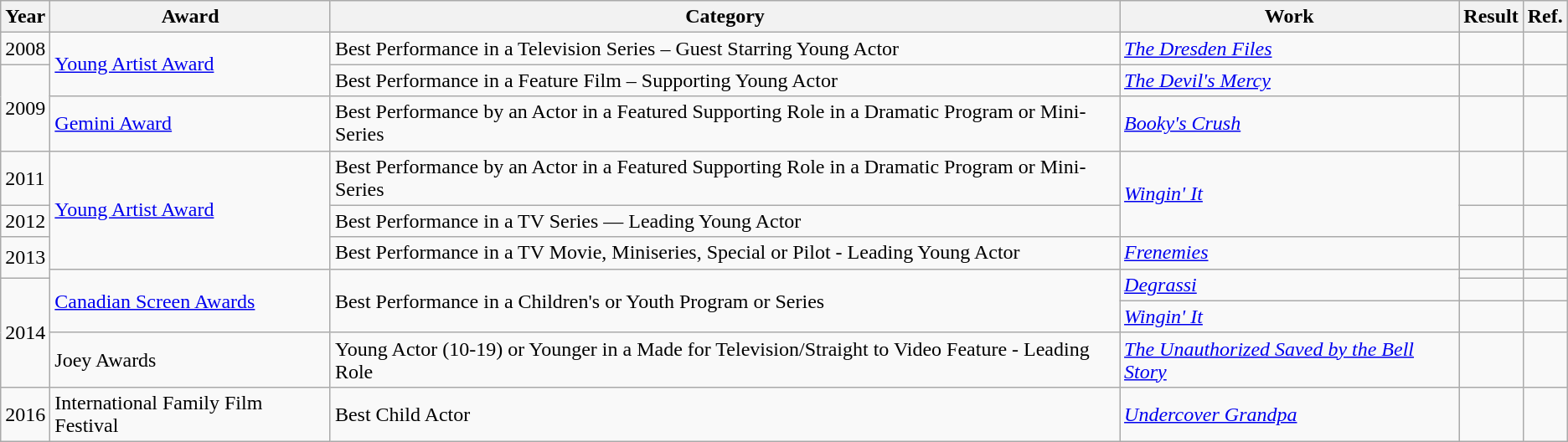<table class="wikitable">
<tr ">
<th align="left">Year</th>
<th style="text-align:center;">Award</th>
<th style="text-align:center;">Category</th>
<th style="text-align:center;">Work</th>
<th style="text-align:center;">Result</th>
<th>Ref.</th>
</tr>
<tr>
<td>2008</td>
<td rowspan=2><a href='#'>Young Artist Award</a></td>
<td>Best Performance in a Television Series – Guest Starring Young Actor</td>
<td><em><a href='#'>The Dresden Files</a></em></td>
<td></td>
<td></td>
</tr>
<tr>
<td rowspan=2>2009</td>
<td>Best Performance in a Feature Film – Supporting Young Actor</td>
<td><em><a href='#'>The Devil's Mercy</a></em></td>
<td></td>
<td></td>
</tr>
<tr>
<td><a href='#'>Gemini Award</a></td>
<td>Best Performance by an Actor in a Featured Supporting Role in a Dramatic Program or Mini-Series</td>
<td><em><a href='#'>Booky's Crush</a></em></td>
<td></td>
<td></td>
</tr>
<tr>
<td>2011</td>
<td rowspan="3"><a href='#'>Young Artist Award</a></td>
<td>Best Performance by an Actor in a Featured Supporting Role in a Dramatic Program or Mini-Series</td>
<td rowspan=2><em><a href='#'>Wingin' It</a></em></td>
<td></td>
<td></td>
</tr>
<tr>
<td>2012</td>
<td>Best Performance in a TV Series — Leading Young Actor</td>
<td></td>
<td></td>
</tr>
<tr>
<td rowspan="2">2013</td>
<td>Best Performance in a TV Movie, Miniseries, Special or Pilot - Leading Young Actor</td>
<td><em><a href='#'>Frenemies</a></em></td>
<td></td>
<td></td>
</tr>
<tr>
<td rowspan="3"><a href='#'>Canadian Screen Awards</a></td>
<td rowspan="3">Best Performance in a Children's or Youth Program or Series</td>
<td rowspan="2"><em><a href='#'>Degrassi</a></em></td>
<td></td>
<td></td>
</tr>
<tr>
<td rowspan="3">2014</td>
<td></td>
<td></td>
</tr>
<tr>
<td><em><a href='#'>Wingin' It</a></em></td>
<td></td>
<td></td>
</tr>
<tr>
<td>Joey Awards</td>
<td>Young Actor (10-19) or Younger in a Made for Television/Straight to Video Feature - Leading Role</td>
<td><em><a href='#'>The Unauthorized Saved by the Bell Story</a></em></td>
<td></td>
<td></td>
</tr>
<tr>
<td>2016</td>
<td>International Family Film Festival</td>
<td>Best Child Actor</td>
<td><em><a href='#'>Undercover Grandpa</a></em></td>
<td></td>
<td></td>
</tr>
</table>
